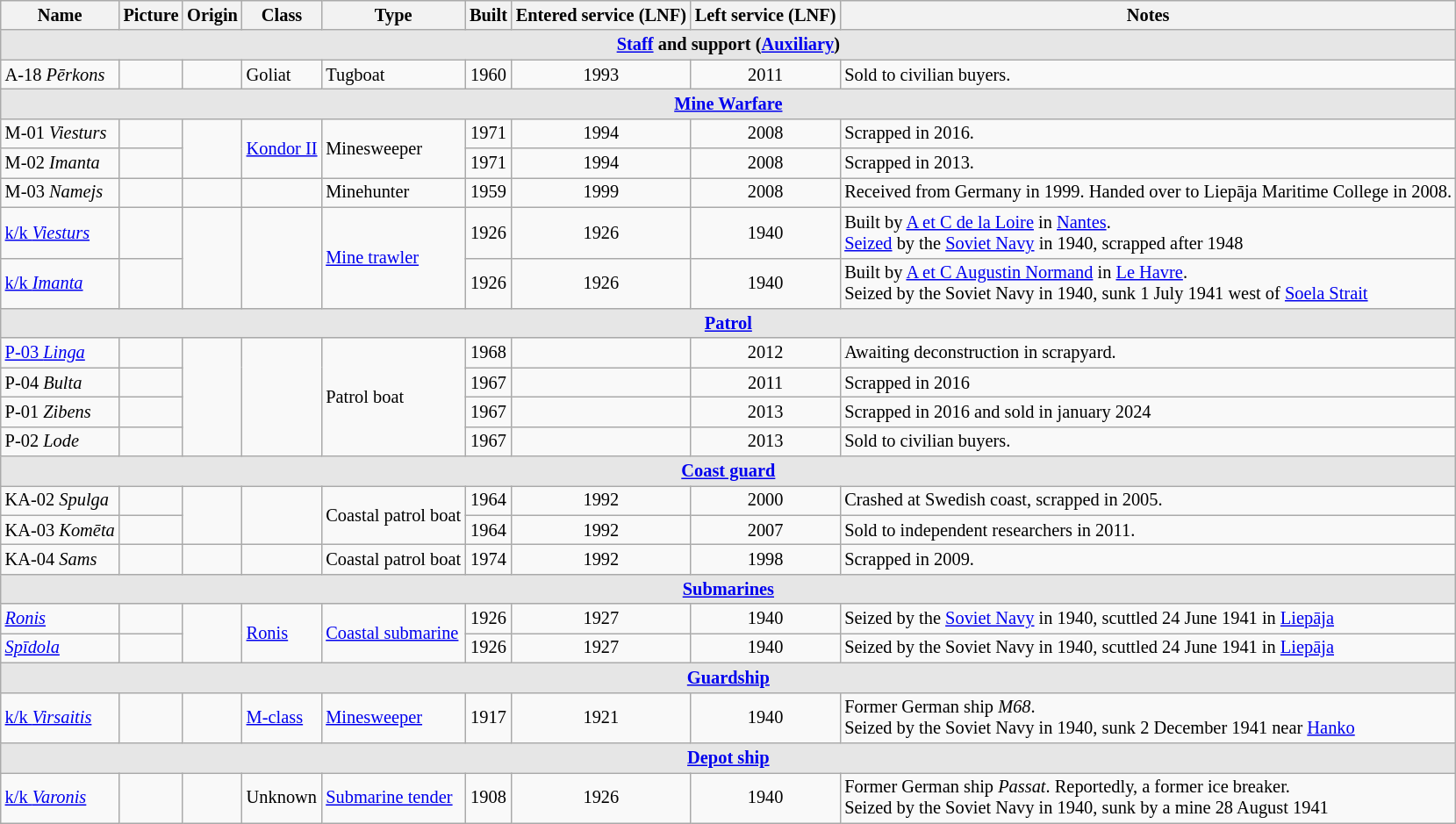<table class="wikitable unsortable" style="font-size:85%">
<tr>
<th>Name</th>
<th>Picture</th>
<th>Origin</th>
<th>Class</th>
<th>Type</th>
<th>Built</th>
<th>Entered service (LNF)</th>
<th>Left service (LNF)</th>
<th>Notes</th>
</tr>
<tr>
<th style="align:center;background:#E6E6E6;" colspan="9"><a href='#'>Staff</a> and support (<a href='#'>Auxiliary</a>)</th>
</tr>
<tr>
<td>A-18 <em>Pērkons</em></td>
<td></td>
<td></td>
<td>Goliat</td>
<td>Tugboat</td>
<td align="center">1960</td>
<td align="center">1993</td>
<td align="center">2011</td>
<td>Sold to civilian buyers.</td>
</tr>
<tr>
<th style="align:center;background:#E6E6E6;" colspan="9"><a href='#'>Mine Warfare</a></th>
</tr>
<tr>
<td>M-01 <em>Viesturs</em></td>
<td></td>
<td rowspan="2"></td>
<td rowspan="2"><a href='#'>Kondor II</a></td>
<td rowspan="2">Minesweeper</td>
<td align="center">1971</td>
<td align="center">1994</td>
<td align="center">2008</td>
<td>Scrapped in 2016.</td>
</tr>
<tr>
<td>M-02 <em>Imanta</em></td>
<td></td>
<td align="center">1971</td>
<td align="center">1994</td>
<td align="center">2008</td>
<td>Scrapped in 2013.</td>
</tr>
<tr>
<td>M-03 <em>Namejs</em></td>
<td></td>
<td></td>
<td></td>
<td>Minehunter</td>
<td align="center">1959</td>
<td align="center">1999</td>
<td align="center">2008</td>
<td>Received from Germany in 1999. Handed over to Liepāja Maritime College in 2008.</td>
</tr>
<tr>
<td><a href='#'>k/k <em>Viesturs</em></a></td>
<td></td>
<td rowspan="2"></td>
<td rowspan="2"></td>
<td rowspan="2"><a href='#'>Mine trawler</a></td>
<td align="center">1926</td>
<td align="center">1926</td>
<td align="center">1940</td>
<td>Built by <a href='#'>A et C de la Loire</a> in <a href='#'>Nantes</a>.<br><a href='#'>Seized</a> by the <a href='#'>Soviet Navy</a> in 1940, scrapped after 1948</td>
</tr>
<tr>
<td><a href='#'>k/k <em>Imanta</em></a></td>
<td></td>
<td align="center">1926</td>
<td align="center">1926</td>
<td align="center">1940</td>
<td>Built by <a href='#'>A et C Augustin Normand</a> in <a href='#'>Le Havre</a>.<br>Seized by the Soviet Navy in 1940, sunk 1 July 1941 west of <a href='#'>Soela Strait</a></td>
</tr>
<tr>
<th style="align:center;background:#E6E6E6;" colspan="9"><a href='#'>Patrol</a></th>
</tr>
<tr>
<td><a href='#'>P-03 <em>Linga</em></a></td>
<td></td>
<td rowspan="4"></td>
<td rowspan="4"></td>
<td rowspan="4">Patrol boat</td>
<td align="center">1968</td>
<td align="center"></td>
<td align="center">2012</td>
<td>Awaiting deconstruction in scrapyard.</td>
</tr>
<tr>
<td>P-04 <em>Bulta</em></td>
<td></td>
<td align="center">1967</td>
<td align="center"></td>
<td align="center">2011</td>
<td>Scrapped in 2016</td>
</tr>
<tr>
<td>P-01 <em>Zibens</em></td>
<td></td>
<td align="center">1967</td>
<td align="center"></td>
<td align="center">2013</td>
<td>Scrapped in 2016 and sold in january 2024</td>
</tr>
<tr>
<td>P-02 <em>Lode</em></td>
<td></td>
<td align="center">1967</td>
<td align="center"></td>
<td align="center">2013</td>
<td>Sold to civilian buyers.</td>
</tr>
<tr>
<th style="align:center;background:#E6E6E6;" colspan="9"><a href='#'>Coast guard</a></th>
</tr>
<tr>
<td>KA-02 <em>Spulga</em></td>
<td></td>
<td rowspan="2"></td>
<td rowspan="2"></td>
<td rowspan="2">Coastal patrol boat</td>
<td align="center">1964</td>
<td align="center">1992</td>
<td align="center">2000</td>
<td>Crashed at Swedish coast, scrapped in 2005.</td>
</tr>
<tr>
<td>KA-03 <em>Komēta</em></td>
<td></td>
<td align="center">1964</td>
<td align="center">1992</td>
<td align="center">2007</td>
<td>Sold to independent researchers in 2011.</td>
</tr>
<tr>
<td>KA-04 <em>Sams</em></td>
<td></td>
<td></td>
<td></td>
<td>Coastal patrol boat</td>
<td align="center">1974</td>
<td align="center">1992</td>
<td align="center">1998</td>
<td>Scrapped in 2009.</td>
</tr>
<tr>
<th style="align:center;background:#E6E6E6;" colspan="9"><a href='#'>Submarines</a></th>
</tr>
<tr>
<td><a href='#'><em>Ronis</em></a></td>
<td></td>
<td rowspan="2"></td>
<td rowspan="2"><a href='#'>Ronis</a></td>
<td rowspan="2"><a href='#'>Coastal submarine</a></td>
<td align="center">1926</td>
<td align="center">1927</td>
<td align="center">1940</td>
<td>Seized by the <a href='#'>Soviet Navy</a> in 1940, scuttled 24 June 1941 in <a href='#'>Liepāja</a></td>
</tr>
<tr>
<td><a href='#'><em>Spīdola</em></a></td>
<td></td>
<td align="center">1926</td>
<td align="center">1927</td>
<td align="center">1940</td>
<td>Seized by the Soviet Navy in 1940, scuttled 24 June 1941 in <a href='#'>Liepāja</a></td>
</tr>
<tr>
<th style="align:center;background:#E6E6E6;" colspan="9"><a href='#'>Guardship</a></th>
</tr>
<tr>
<td><a href='#'>k/k <em>Virsaitis</em></a></td>
<td></td>
<td></td>
<td><a href='#'>M-class</a></td>
<td><a href='#'>Minesweeper</a></td>
<td align="center">1917</td>
<td align="center">1921</td>
<td align="center">1940</td>
<td>Former German ship <em>M68</em>.<br>Seized by the Soviet Navy in 1940, sunk 2 December 1941 near <a href='#'>Hanko</a></td>
</tr>
<tr>
<th style="align:center;background:#E6E6E6;" colspan="9"><a href='#'>Depot ship</a></th>
</tr>
<tr>
<td><a href='#'>k/k <em>Varonis</em></a></td>
<td></td>
<td></td>
<td>Unknown</td>
<td><a href='#'>Submarine tender</a></td>
<td align="center">1908</td>
<td align="center">1926</td>
<td align="center">1940</td>
<td>Former German ship <em>Passat</em>. Reportedly, a former ice breaker.<br>Seized by the Soviet Navy in 1940, sunk by a mine 28 August 1941</td>
</tr>
</table>
